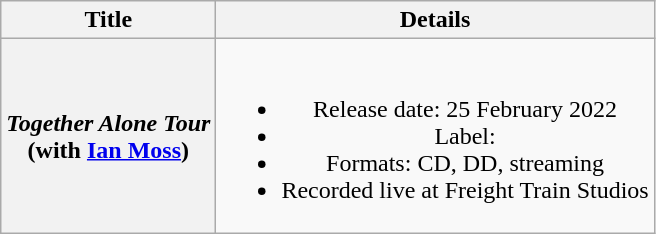<table class="wikitable plainrowheaders" style="text-align:center;">
<tr>
<th scope="col">Title</th>
<th scope="col">Details</th>
</tr>
<tr>
<th scope="row"><em>Together Alone Tour</em> <br>(with <a href='#'>Ian Moss</a>)</th>
<td><br><ul><li>Release date: 25 February 2022</li><li>Label:</li><li>Formats: CD, DD, streaming</li><li>Recorded live at Freight Train Studios</li></ul></td>
</tr>
</table>
